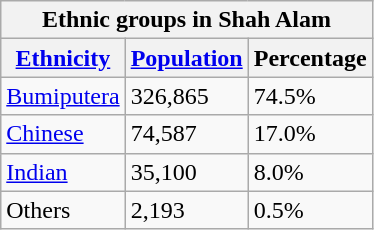<table class="wikitable">
<tr>
<th style="text-align:center;" colspan="3">Ethnic groups in Shah Alam</th>
</tr>
<tr>
<th><a href='#'>Ethnicity</a></th>
<th><a href='#'>Population</a></th>
<th>Percentage</th>
</tr>
<tr>
<td><a href='#'>Bumiputera</a></td>
<td>326,865</td>
<td>74.5%</td>
</tr>
<tr>
<td><a href='#'>Chinese</a></td>
<td>74,587</td>
<td>17.0%</td>
</tr>
<tr>
<td><a href='#'>Indian</a></td>
<td>35,100</td>
<td>8.0%</td>
</tr>
<tr>
<td>Others</td>
<td>2,193</td>
<td>0.5%</td>
</tr>
</table>
